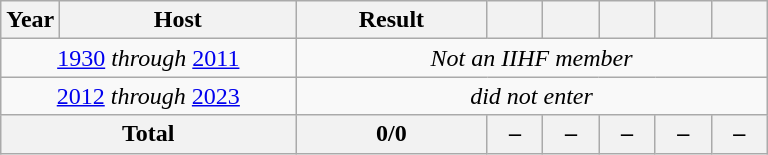<table class="wikitable" style="text-align:center">
<tr>
<th width=30>Year</th>
<th width=150>Host</th>
<th width=120>Result</th>
<th width=30></th>
<th width=30></th>
<th width=30></th>
<th width=30></th>
<th width=30></th>
</tr>
<tr>
<td colspan=2><a href='#'>1930</a> <em>through</em> <a href='#'>2011</a></td>
<td colspan=6><em>Not an IIHF member</em></td>
</tr>
<tr>
<td colspan=2><a href='#'>2012</a> <em>through</em> <a href='#'>2023</a></td>
<td colspan=6><em>did not enter</em></td>
</tr>
<tr>
<th colspan=2>Total</th>
<th>0/0</th>
<th>–</th>
<th>–</th>
<th>–</th>
<th>–</th>
<th>–</th>
</tr>
</table>
